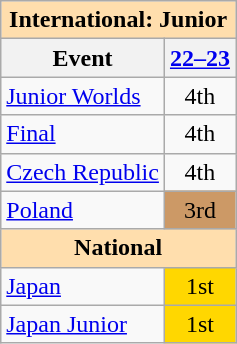<table class="wikitable" style="text-align:center">
<tr>
<th colspan="2" style="background-color: #ffdead; " align="center">International: Junior</th>
</tr>
<tr>
<th>Event</th>
<th><a href='#'>22–23</a></th>
</tr>
<tr>
<td align=left><a href='#'>Junior Worlds</a></td>
<td>4th</td>
</tr>
<tr>
<td align=left> <a href='#'>Final</a></td>
<td>4th</td>
</tr>
<tr>
<td align=left> <a href='#'>Czech Republic</a></td>
<td>4th</td>
</tr>
<tr>
<td align=left> <a href='#'>Poland</a></td>
<td bgcolor=cc9966>3rd</td>
</tr>
<tr>
<th colspan="2" style="background-color: #ffdead; " align="center">National</th>
</tr>
<tr>
<td align="left"><a href='#'>Japan</a></td>
<td bgcolor=gold>1st</td>
</tr>
<tr>
<td align=left><a href='#'>Japan Junior</a></td>
<td bgcolor=gold>1st</td>
</tr>
</table>
